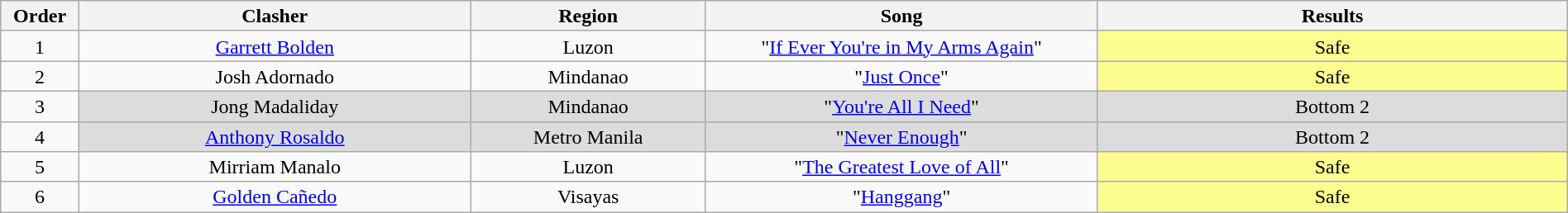<table class="wikitable" style="text-align:center; line-height:17px; width:100%;">
<tr>
<th width="5%">Order</th>
<th width="25%">Clasher</th>
<th>Region</th>
<th width="25%">Song</th>
<th width="30%">Results</th>
</tr>
<tr>
<td>1</td>
<td><a href='#'>Garrett Bolden</a></td>
<td>Luzon</td>
<td>"<a href='#'>If Ever You're in My Arms Again</a>"</td>
<td style="background:#fdfc8f;">Safe</td>
</tr>
<tr>
<td>2</td>
<td>Josh Adornado</td>
<td>Mindanao</td>
<td>"<a href='#'>Just Once</a>"</td>
<td style="background:#fdfc8f;">Safe</td>
</tr>
<tr>
<td>3</td>
<td style="background:#DCDCDC;">Jong Madaliday</td>
<td style="background:#DCDCDC;">Mindanao</td>
<td style="background:#DCDCDC;">"<a href='#'>You're All I Need</a>"</td>
<td style="background:#DCDCDC;">Bottom 2</td>
</tr>
<tr>
<td>4</td>
<td style="background:#DCDCDC;"><a href='#'>Anthony Rosaldo</a></td>
<td style="background:#DCDCDC;">Metro Manila</td>
<td style="background:#DCDCDC;">"<a href='#'>Never Enough</a>"</td>
<td style="background:#DCDCDC;">Bottom 2</td>
</tr>
<tr>
<td>5</td>
<td>Mirriam Manalo</td>
<td>Luzon</td>
<td>"<a href='#'>The Greatest Love of All</a>"</td>
<td style="background:#fdfc8f;">Safe</td>
</tr>
<tr>
<td>6</td>
<td><a href='#'>Golden Cañedo</a></td>
<td>Visayas</td>
<td>"<a href='#'>Hanggang</a>"</td>
<td style="background:#fdfc8f;">Safe</td>
</tr>
</table>
